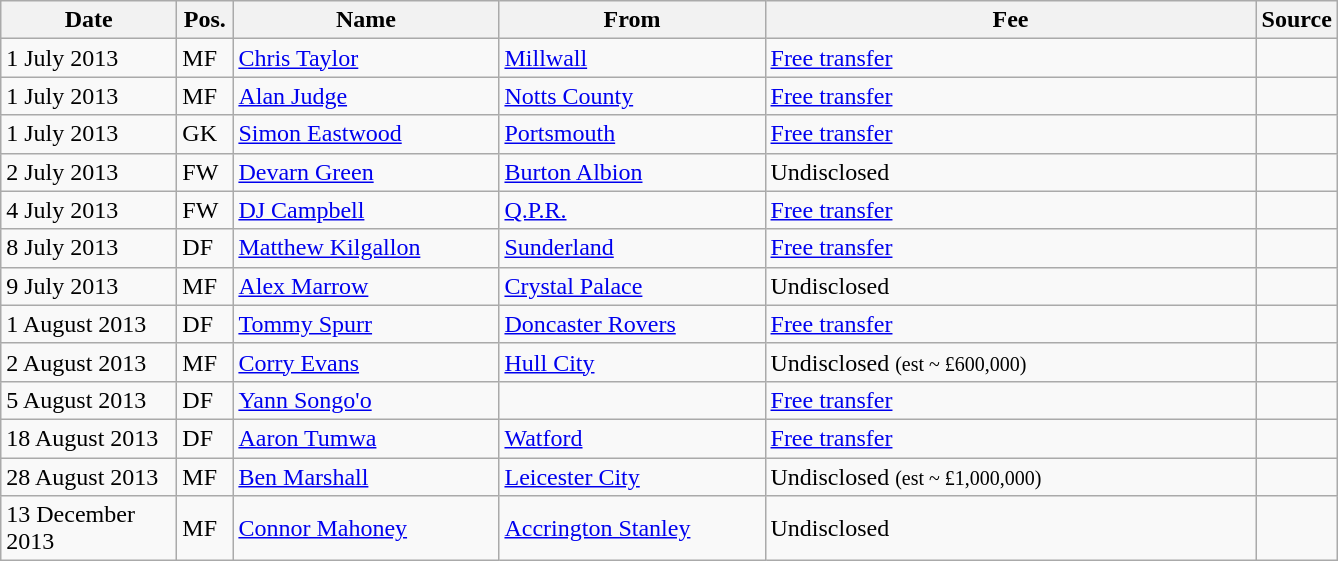<table class="wikitable">
<tr>
<th width= 110>Date</th>
<th width= 30>Pos.</th>
<th width= 170>Name</th>
<th width= 170>From</th>
<th width= 320>Fee</th>
<th width= 30>Source</th>
</tr>
<tr>
<td>1 July 2013</td>
<td>MF</td>
<td> <a href='#'>Chris Taylor</a></td>
<td> <a href='#'>Millwall</a></td>
<td><a href='#'>Free transfer</a></td>
<td></td>
</tr>
<tr>
<td>1 July 2013</td>
<td>MF</td>
<td> <a href='#'>Alan Judge</a></td>
<td> <a href='#'>Notts County</a></td>
<td><a href='#'>Free transfer</a></td>
<td></td>
</tr>
<tr>
<td>1 July 2013</td>
<td>GK</td>
<td> <a href='#'>Simon Eastwood</a></td>
<td> <a href='#'>Portsmouth</a></td>
<td><a href='#'>Free transfer</a></td>
<td></td>
</tr>
<tr>
<td>2 July 2013</td>
<td>FW</td>
<td> <a href='#'>Devarn Green</a></td>
<td> <a href='#'>Burton Albion</a></td>
<td>Undisclosed</td>
<td></td>
</tr>
<tr>
<td>4 July 2013</td>
<td>FW</td>
<td> <a href='#'>DJ Campbell</a></td>
<td> <a href='#'>Q.P.R.</a></td>
<td><a href='#'>Free transfer</a></td>
<td></td>
</tr>
<tr>
<td>8 July 2013</td>
<td>DF</td>
<td> <a href='#'>Matthew Kilgallon</a></td>
<td> <a href='#'>Sunderland</a></td>
<td><a href='#'>Free transfer</a></td>
<td></td>
</tr>
<tr>
<td>9 July 2013</td>
<td>MF</td>
<td> <a href='#'>Alex Marrow</a></td>
<td> <a href='#'>Crystal Palace</a></td>
<td>Undisclosed</td>
<td></td>
</tr>
<tr>
<td>1 August 2013</td>
<td>DF</td>
<td> <a href='#'>Tommy Spurr</a></td>
<td> <a href='#'>Doncaster Rovers</a></td>
<td><a href='#'>Free transfer</a></td>
<td></td>
</tr>
<tr>
<td>2 August 2013</td>
<td>MF</td>
<td> <a href='#'>Corry Evans</a></td>
<td> <a href='#'>Hull City</a></td>
<td>Undisclosed <small>(est ~ £600,000)</small></td>
<td></td>
</tr>
<tr>
<td>5 August 2013</td>
<td>DF</td>
<td> <a href='#'>Yann Songo'o</a></td>
<td></td>
<td><a href='#'>Free transfer</a></td>
<td></td>
</tr>
<tr>
<td>18 August 2013</td>
<td>DF</td>
<td> <a href='#'>Aaron Tumwa</a></td>
<td> <a href='#'>Watford</a></td>
<td><a href='#'>Free transfer</a></td>
<td></td>
</tr>
<tr>
<td>28 August 2013</td>
<td>MF</td>
<td> <a href='#'>Ben Marshall</a></td>
<td> <a href='#'>Leicester City</a></td>
<td>Undisclosed <small>(est ~ £1,000,000)</small></td>
<td></td>
</tr>
<tr>
<td>13 December 2013</td>
<td>MF</td>
<td> <a href='#'>Connor Mahoney</a></td>
<td> <a href='#'>Accrington Stanley</a></td>
<td>Undisclosed</td>
<td></td>
</tr>
</table>
